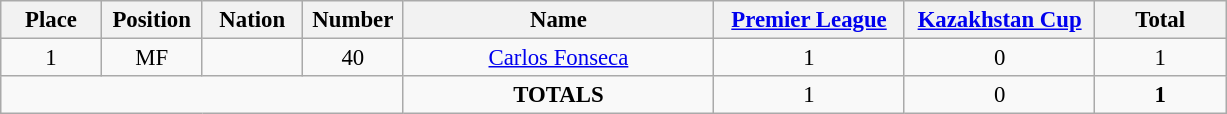<table class="wikitable" style="font-size: 95%; text-align: center;">
<tr>
<th width=60>Place</th>
<th width=60>Position</th>
<th width=60>Nation</th>
<th width=60>Number</th>
<th width=200>Name</th>
<th width=120><a href='#'>Premier League</a></th>
<th width=120><a href='#'>Kazakhstan Cup</a></th>
<th width=80>Total</th>
</tr>
<tr>
<td>1</td>
<td>MF</td>
<td></td>
<td>40</td>
<td><a href='#'>Carlos Fonseca</a></td>
<td>1</td>
<td>0</td>
<td>1</td>
</tr>
<tr>
<td colspan="4"></td>
<td><strong>TOTALS</strong></td>
<td>1</td>
<td>0</td>
<td><strong>1</strong></td>
</tr>
</table>
